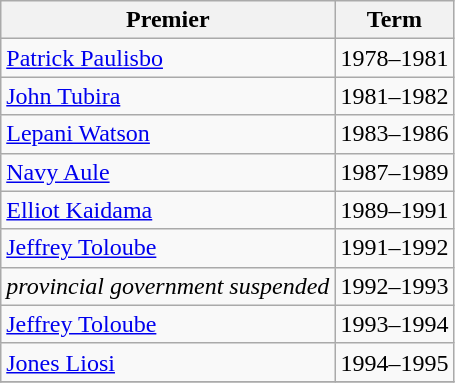<table class="wikitable">
<tr>
<th><strong>Premier</strong></th>
<th><strong>Term</strong></th>
</tr>
<tr>
<td><a href='#'>Patrick Paulisbo</a></td>
<td>1978–1981</td>
</tr>
<tr>
<td><a href='#'>John Tubira</a></td>
<td>1981–1982</td>
</tr>
<tr>
<td><a href='#'>Lepani Watson</a></td>
<td>1983–1986</td>
</tr>
<tr>
<td><a href='#'>Navy Aule</a></td>
<td>1987–1989</td>
</tr>
<tr>
<td><a href='#'>Elliot Kaidama</a></td>
<td>1989–1991</td>
</tr>
<tr>
<td><a href='#'>Jeffrey Toloube</a></td>
<td>1991–1992</td>
</tr>
<tr>
<td><em>provincial government suspended</em></td>
<td>1992–1993</td>
</tr>
<tr>
<td><a href='#'>Jeffrey Toloube</a></td>
<td>1993–1994</td>
</tr>
<tr>
<td><a href='#'>Jones Liosi</a></td>
<td>1994–1995</td>
</tr>
<tr>
</tr>
</table>
